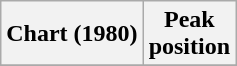<table class="wikitable plainrowheaders" style="text-align:center">
<tr>
<th scope="col">Chart (1980)</th>
<th scope="col">Peak<br>position</th>
</tr>
<tr>
</tr>
</table>
